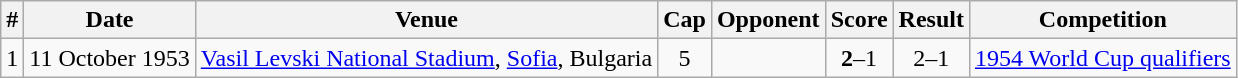<table class="wikitable sortable">
<tr>
<th>#</th>
<th>Date</th>
<th>Venue</th>
<th>Cap</th>
<th>Opponent</th>
<th>Score</th>
<th>Result</th>
<th>Competition</th>
</tr>
<tr>
<td>1</td>
<td>11 October 1953</td>
<td><a href='#'>Vasil Levski National Stadium</a>, <a href='#'>Sofia</a>, Bulgaria</td>
<td align=center>5</td>
<td></td>
<td align=center><strong>2</strong>–1</td>
<td align=center>2–1</td>
<td><a href='#'>1954 World Cup qualifiers</a></td>
</tr>
</table>
